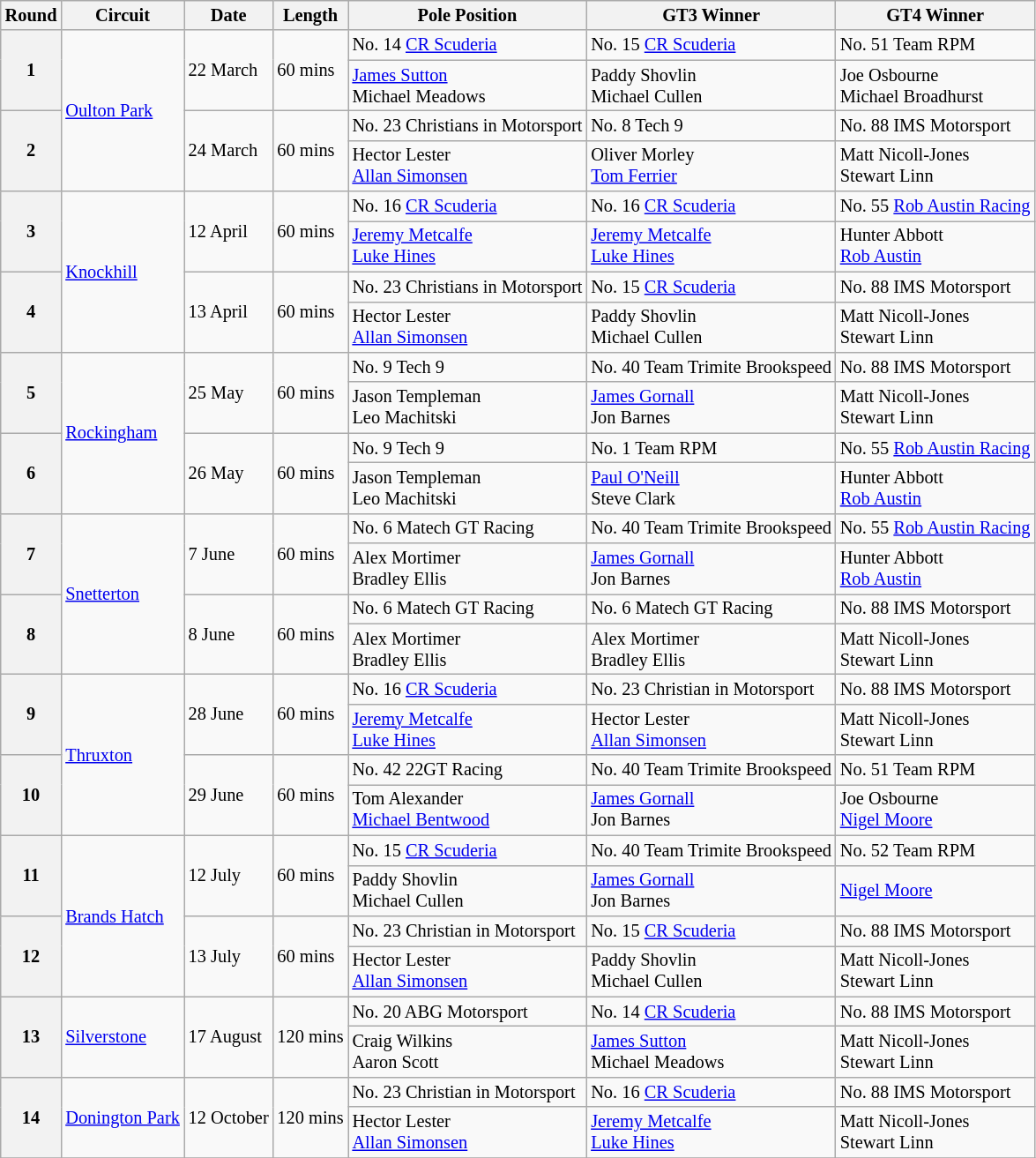<table class="wikitable" style="font-size: 85%;">
<tr>
<th>Round</th>
<th>Circuit</th>
<th>Date</th>
<th>Length</th>
<th>Pole Position</th>
<th>GT3 Winner</th>
<th>GT4 Winner</th>
</tr>
<tr>
<th rowspan=2>1</th>
<td rowspan=4> <a href='#'>Oulton Park</a></td>
<td rowspan=2>22 March</td>
<td rowspan=2>60 mins</td>
<td>No. 14 <a href='#'>CR Scuderia</a></td>
<td>No. 15 <a href='#'>CR Scuderia</a></td>
<td>No. 51 Team RPM</td>
</tr>
<tr>
<td> <a href='#'>James Sutton</a><br> Michael Meadows</td>
<td> Paddy Shovlin<br> Michael Cullen</td>
<td> Joe Osbourne<br> Michael Broadhurst</td>
</tr>
<tr>
<th rowspan=2>2</th>
<td rowspan=2>24 March</td>
<td rowspan=2>60 mins</td>
<td>No. 23 Christians in Motorsport</td>
<td>No. 8 Tech 9</td>
<td>No. 88 IMS Motorsport</td>
</tr>
<tr>
<td> Hector Lester<br> <a href='#'>Allan Simonsen</a></td>
<td> Oliver Morley<br> <a href='#'>Tom Ferrier</a></td>
<td> Matt Nicoll-Jones<br> Stewart Linn</td>
</tr>
<tr>
<th rowspan=2>3</th>
<td rowspan=4> <a href='#'>Knockhill</a></td>
<td rowspan=2>12 April</td>
<td rowspan=2>60 mins</td>
<td>No. 16 <a href='#'>CR Scuderia</a></td>
<td>No. 16 <a href='#'>CR Scuderia</a></td>
<td>No. 55 <a href='#'>Rob Austin Racing</a></td>
</tr>
<tr>
<td> <a href='#'>Jeremy Metcalfe</a><br> <a href='#'>Luke Hines</a></td>
<td> <a href='#'>Jeremy Metcalfe</a><br> <a href='#'>Luke Hines</a></td>
<td> Hunter Abbott<br> <a href='#'>Rob Austin</a></td>
</tr>
<tr>
<th rowspan=2>4</th>
<td rowspan=2>13 April</td>
<td rowspan=2>60 mins</td>
<td>No. 23 Christians in Motorsport</td>
<td>No. 15 <a href='#'>CR Scuderia</a></td>
<td>No. 88 IMS Motorsport</td>
</tr>
<tr>
<td> Hector Lester<br> <a href='#'>Allan Simonsen</a></td>
<td> Paddy Shovlin<br> Michael Cullen</td>
<td> Matt Nicoll-Jones<br> Stewart Linn</td>
</tr>
<tr>
<th rowspan=2>5</th>
<td rowspan=4> <a href='#'>Rockingham</a></td>
<td rowspan=2>25 May</td>
<td rowspan=2>60 mins</td>
<td>No. 9 Tech 9</td>
<td>No. 40 Team Trimite Brookspeed</td>
<td>No. 88 IMS Motorsport</td>
</tr>
<tr>
<td> Jason Templeman<br> Leo Machitski</td>
<td> <a href='#'>James Gornall</a><br> Jon Barnes</td>
<td> Matt Nicoll-Jones<br> Stewart Linn</td>
</tr>
<tr>
<th rowspan=2>6</th>
<td rowspan=2>26 May</td>
<td rowspan=2>60 mins</td>
<td>No. 9 Tech 9</td>
<td>No. 1 Team RPM</td>
<td>No. 55 <a href='#'>Rob Austin Racing</a></td>
</tr>
<tr>
<td> Jason Templeman<br> Leo Machitski</td>
<td> <a href='#'>Paul O'Neill</a><br> Steve Clark</td>
<td> Hunter Abbott<br> <a href='#'>Rob Austin</a></td>
</tr>
<tr>
<th rowspan=2>7</th>
<td rowspan=4> <a href='#'>Snetterton</a></td>
<td rowspan=2>7 June</td>
<td rowspan=2>60 mins</td>
<td>No. 6 Matech GT Racing</td>
<td>No. 40 Team Trimite Brookspeed</td>
<td>No. 55 <a href='#'>Rob Austin Racing</a></td>
</tr>
<tr>
<td> Alex Mortimer<br> Bradley Ellis</td>
<td> <a href='#'>James Gornall</a><br> Jon Barnes</td>
<td> Hunter Abbott<br> <a href='#'>Rob Austin</a></td>
</tr>
<tr>
<th rowspan=2>8</th>
<td rowspan=2>8 June</td>
<td rowspan=2>60 mins</td>
<td>No. 6 Matech GT Racing</td>
<td>No. 6 Matech GT Racing</td>
<td>No. 88 IMS Motorsport</td>
</tr>
<tr>
<td> Alex Mortimer<br> Bradley Ellis</td>
<td> Alex Mortimer<br> Bradley Ellis</td>
<td> Matt Nicoll-Jones<br> Stewart Linn</td>
</tr>
<tr>
<th rowspan=2>9</th>
<td rowspan=4> <a href='#'>Thruxton</a></td>
<td rowspan=2>28 June</td>
<td rowspan=2>60 mins</td>
<td>No. 16 <a href='#'>CR Scuderia</a></td>
<td>No. 23 Christian in Motorsport</td>
<td>No. 88 IMS Motorsport</td>
</tr>
<tr>
<td> <a href='#'>Jeremy Metcalfe</a><br> <a href='#'>Luke Hines</a></td>
<td> Hector Lester<br> <a href='#'>Allan Simonsen</a></td>
<td> Matt Nicoll-Jones<br> Stewart Linn</td>
</tr>
<tr>
<th rowspan=2>10</th>
<td rowspan=2>29 June</td>
<td rowspan=2>60 mins</td>
<td>No. 42 22GT Racing</td>
<td>No. 40 Team Trimite Brookspeed</td>
<td>No. 51 Team RPM</td>
</tr>
<tr>
<td> Tom Alexander<br> <a href='#'>Michael Bentwood</a></td>
<td> <a href='#'>James Gornall</a><br> Jon Barnes</td>
<td> Joe Osbourne<br> <a href='#'>Nigel Moore</a></td>
</tr>
<tr>
<th rowspan=2>11</th>
<td rowspan=4> <a href='#'>Brands Hatch</a></td>
<td rowspan=2>12 July</td>
<td rowspan=2>60 mins</td>
<td>No. 15 <a href='#'>CR Scuderia</a></td>
<td>No. 40 Team Trimite Brookspeed</td>
<td>No. 52 Team RPM</td>
</tr>
<tr>
<td> Paddy Shovlin<br> Michael Cullen</td>
<td> <a href='#'>James Gornall</a><br> Jon Barnes</td>
<td> <a href='#'>Nigel Moore</a></td>
</tr>
<tr>
<th rowspan=2>12</th>
<td rowspan=2>13 July</td>
<td rowspan=2>60 mins</td>
<td>No. 23 Christian in Motorsport</td>
<td>No. 15 <a href='#'>CR Scuderia</a></td>
<td>No. 88 IMS Motorsport</td>
</tr>
<tr>
<td> Hector Lester<br> <a href='#'>Allan Simonsen</a></td>
<td> Paddy Shovlin<br> Michael Cullen</td>
<td> Matt Nicoll-Jones<br> Stewart Linn</td>
</tr>
<tr>
<th rowspan=2>13</th>
<td rowspan=2> <a href='#'>Silverstone</a></td>
<td rowspan=2>17 August</td>
<td rowspan=2>120 mins</td>
<td>No. 20 ABG Motorsport</td>
<td>No. 14 <a href='#'>CR Scuderia</a></td>
<td>No. 88 IMS Motorsport</td>
</tr>
<tr>
<td> Craig Wilkins<br> Aaron Scott</td>
<td> <a href='#'>James Sutton</a><br> Michael Meadows</td>
<td> Matt Nicoll-Jones<br> Stewart Linn</td>
</tr>
<tr>
<th rowspan=2>14</th>
<td rowspan=2> <a href='#'>Donington Park</a></td>
<td rowspan=2>12 October</td>
<td rowspan=2>120 mins</td>
<td>No. 23 Christian in Motorsport</td>
<td>No. 16 <a href='#'>CR Scuderia</a></td>
<td>No. 88 IMS Motorsport</td>
</tr>
<tr>
<td> Hector Lester<br> <a href='#'>Allan Simonsen</a></td>
<td> <a href='#'>Jeremy Metcalfe</a><br> <a href='#'>Luke Hines</a></td>
<td> Matt Nicoll-Jones<br> Stewart Linn</td>
</tr>
<tr>
</tr>
</table>
